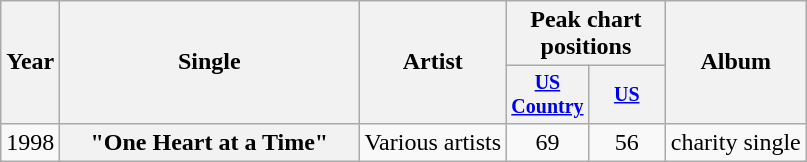<table class="wikitable plainrowheaders" style="text-align:center;">
<tr>
<th rowspan="2">Year</th>
<th rowspan="2" style="width:12em;">Single</th>
<th rowspan="2">Artist</th>
<th colspan="2">Peak chart<br>positions</th>
<th rowspan="2">Album</th>
</tr>
<tr style="font-size:smaller;">
<th width="45"><a href='#'>US Country</a></th>
<th width="45"><a href='#'>US</a></th>
</tr>
<tr>
<td>1998</td>
<th scope="row">"One Heart at a Time"</th>
<td>Various artists</td>
<td>69</td>
<td>56</td>
<td align="left">charity single</td>
</tr>
</table>
